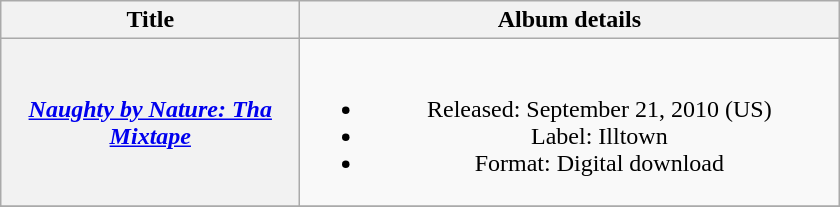<table class="wikitable plainrowheaders" style="text-align:center;" border="1">
<tr>
<th scope="col" style="width:12em;">Title</th>
<th scope="col" style="width:22em;">Album details</th>
</tr>
<tr>
<th scope="row"><em><a href='#'>Naughty by Nature: Tha Mixtape</a></em></th>
<td><br><ul><li>Released: September 21, 2010 <span>(US)</span></li><li>Label: Illtown</li><li>Format: Digital download</li></ul></td>
</tr>
<tr>
</tr>
</table>
